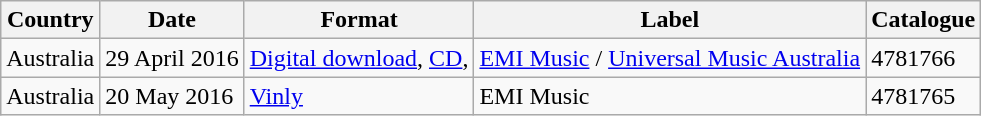<table class="wikitable">
<tr>
<th>Country</th>
<th>Date</th>
<th>Format</th>
<th>Label</th>
<th>Catalogue</th>
</tr>
<tr>
<td>Australia</td>
<td>29 April 2016</td>
<td><a href='#'>Digital download</a>, <a href='#'>CD</a>,</td>
<td><a href='#'>EMI Music</a> / <a href='#'>Universal Music Australia</a></td>
<td>4781766</td>
</tr>
<tr>
<td>Australia</td>
<td>20 May 2016</td>
<td><a href='#'>Vinly</a></td>
<td>EMI Music</td>
<td>4781765</td>
</tr>
</table>
